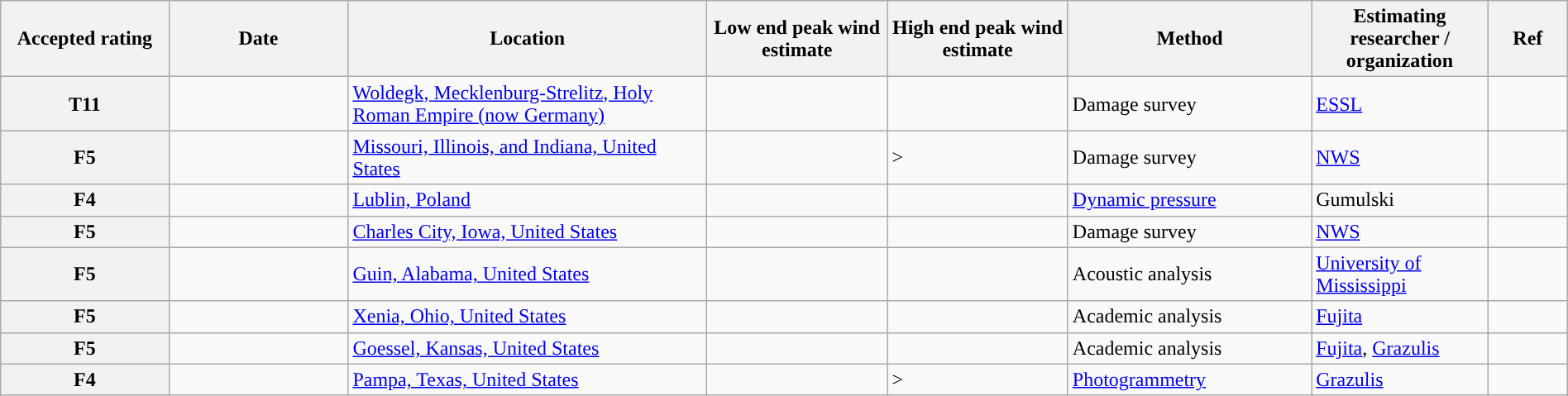<table class="wikitable sortable" style="width:100%;">
<tr>
<th scope="col" style="width:4%;" class="unsortable">Accepted rating</th>
<th scope="col" style="width:5%;">Date</th>
<th scope="col" style="width:10%;" class="unsortable">Location</th>
<th scope="col" style="width:5%;">Low end peak wind estimate</th>
<th scope="col" style="width:5%;">High end peak wind estimate</th>
<th scope="col" style="width:5%;">Method</th>
<th scope="col" style="width:3%;">Estimating researcher / organization</th>
<th scope="col" style="width:2%;:">Ref</th>
</tr>
<tr>
<th style="background-color:#">T11</th>
<td></td>
<td><a href='#'>Woldegk, Mecklenburg-Strelitz, Holy Roman Empire (now Germany)</a></td>
<td></td>
<td></td>
<td>Damage survey</td>
<td><a href='#'>ESSL</a></td>
<td></td>
</tr>
<tr>
<th style="background-color:#">F5</th>
<td></td>
<td><a href='#'>Missouri, Illinois, and Indiana, United States</a></td>
<td></td>
<td>></td>
<td>Damage survey</td>
<td><a href='#'>NWS</a></td>
<td></td>
</tr>
<tr>
<th style="background-color:#">F4</th>
<td></td>
<td><a href='#'>Lublin, Poland</a></td>
<td></td>
<td></td>
<td><a href='#'>Dynamic pressure</a></td>
<td>Gumulski</td>
<td></td>
</tr>
<tr>
<th style="background-color:#">F5</th>
<td></td>
<td><a href='#'>Charles City, Iowa, United States</a></td>
<td></td>
<td></td>
<td>Damage survey</td>
<td><a href='#'>NWS</a></td>
<td></td>
</tr>
<tr>
<th style="background-color:#">F5</th>
<td></td>
<td><a href='#'>Guin, Alabama, United States</a></td>
<td></td>
<td></td>
<td>Acoustic analysis</td>
<td><a href='#'>University of Mississippi</a></td>
<td></td>
</tr>
<tr>
<th style="background-color:#">F5</th>
<td></td>
<td><a href='#'>Xenia, Ohio, United States</a></td>
<td></td>
<td></td>
<td>Academic analysis</td>
<td><a href='#'>Fujita</a></td>
<td></td>
</tr>
<tr>
<th style="background-color:#">F5</th>
<td></td>
<td><a href='#'>Goessel, Kansas, United States</a></td>
<td></td>
<td></td>
<td>Academic analysis</td>
<td><a href='#'>Fujita</a>, <a href='#'>Grazulis</a></td>
<td></td>
</tr>
<tr>
<th style="background-color:#">F4</th>
<td></td>
<td><a href='#'>Pampa, Texas, United States</a></td>
<td></td>
<td>></td>
<td><a href='#'>Photogrammetry</a></td>
<td><a href='#'>Grazulis</a></td>
<td></td>
</tr>
</table>
